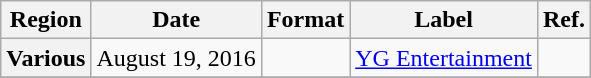<table class="wikitable plainrowheaders">
<tr>
<th scope="col">Region</th>
<th scope="col">Date</th>
<th scope="col">Format</th>
<th scope="col">Label</th>
<th scope="col">Ref.</th>
</tr>
<tr>
<th scope="row">Various</th>
<td>August 19, 2016</td>
<td></td>
<td><a href='#'>YG Entertainment</a></td>
<td align="center"></td>
</tr>
<tr>
</tr>
</table>
